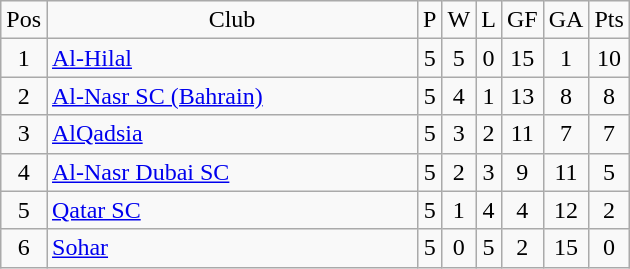<table class="wikitable" style="text-align:center;">
<tr>
<td>Pos</td>
<td style="width:15em">Club</td>
<td>P</td>
<td>W</td>
<td>L</td>
<td>GF</td>
<td>GA</td>
<td>Pts</td>
</tr>
<tr>
<td>1</td>
<td align="left"><a href='#'>Al-Hilal</a></td>
<td>5</td>
<td>5</td>
<td>0</td>
<td>15</td>
<td>1</td>
<td>10</td>
</tr>
<tr>
<td>2</td>
<td align="left"><a href='#'>Al-Nasr SC (Bahrain)</a></td>
<td>5</td>
<td>4</td>
<td>1</td>
<td>13</td>
<td>8</td>
<td>8</td>
</tr>
<tr>
<td>3</td>
<td align="left"><a href='#'>AlQadsia</a></td>
<td>5</td>
<td>3</td>
<td>2</td>
<td>11</td>
<td>7</td>
<td>7</td>
</tr>
<tr>
<td>4</td>
<td align="left"><a href='#'>Al-Nasr Dubai SC</a></td>
<td>5</td>
<td>2</td>
<td>3</td>
<td>9</td>
<td>11</td>
<td>5</td>
</tr>
<tr>
<td>5</td>
<td align="left"><a href='#'>Qatar SC</a></td>
<td>5</td>
<td>1</td>
<td>4</td>
<td>4</td>
<td>12</td>
<td>2</td>
</tr>
<tr>
<td>6</td>
<td align="left"><a href='#'>Sohar</a></td>
<td>5</td>
<td>0</td>
<td>5</td>
<td>2</td>
<td>15</td>
<td>0</td>
</tr>
</table>
